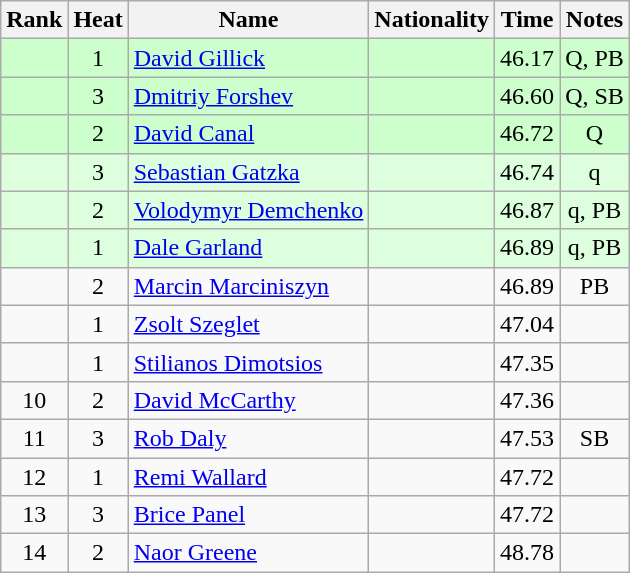<table class="wikitable sortable" style="text-align:center">
<tr>
<th>Rank</th>
<th>Heat</th>
<th>Name</th>
<th>Nationality</th>
<th>Time</th>
<th>Notes</th>
</tr>
<tr bgcolor=ccffcc>
<td></td>
<td>1</td>
<td align="left"><a href='#'>David Gillick</a></td>
<td align=left></td>
<td>46.17</td>
<td>Q, PB</td>
</tr>
<tr bgcolor=ccffcc>
<td></td>
<td>3</td>
<td align="left"><a href='#'>Dmitriy Forshev</a></td>
<td align=left></td>
<td>46.60</td>
<td>Q, SB</td>
</tr>
<tr bgcolor=ccffcc>
<td></td>
<td>2</td>
<td align="left"><a href='#'>David Canal</a></td>
<td align=left></td>
<td>46.72</td>
<td>Q</td>
</tr>
<tr bgcolor=ddffdd>
<td></td>
<td>3</td>
<td align="left"><a href='#'>Sebastian Gatzka</a></td>
<td align=left></td>
<td>46.74</td>
<td>q</td>
</tr>
<tr bgcolor=ddffdd>
<td></td>
<td>2</td>
<td align="left"><a href='#'>Volodymyr Demchenko</a></td>
<td align=left></td>
<td>46.87</td>
<td>q, PB</td>
</tr>
<tr bgcolor=ddffdd>
<td></td>
<td>1</td>
<td align="left"><a href='#'>Dale Garland</a></td>
<td align=left></td>
<td>46.89</td>
<td>q, PB</td>
</tr>
<tr>
<td></td>
<td>2</td>
<td align="left"><a href='#'>Marcin Marciniszyn</a></td>
<td align=left></td>
<td>46.89</td>
<td>PB</td>
</tr>
<tr>
<td></td>
<td>1</td>
<td align="left"><a href='#'>Zsolt Szeglet</a></td>
<td align=left></td>
<td>47.04</td>
<td></td>
</tr>
<tr>
<td></td>
<td>1</td>
<td align="left"><a href='#'>Stilianos Dimotsios</a></td>
<td align=left></td>
<td>47.35</td>
<td></td>
</tr>
<tr>
<td>10</td>
<td>2</td>
<td align="left"><a href='#'>David McCarthy</a></td>
<td align=left></td>
<td>47.36</td>
<td></td>
</tr>
<tr>
<td>11</td>
<td>3</td>
<td align="left"><a href='#'>Rob Daly</a></td>
<td align=left></td>
<td>47.53</td>
<td>SB</td>
</tr>
<tr>
<td>12</td>
<td>1</td>
<td align="left"><a href='#'>Remi Wallard</a></td>
<td align=left></td>
<td>47.72</td>
<td></td>
</tr>
<tr>
<td>13</td>
<td>3</td>
<td align="left"><a href='#'>Brice Panel</a></td>
<td align=left></td>
<td>47.72</td>
<td></td>
</tr>
<tr>
<td>14</td>
<td>2</td>
<td align="left"><a href='#'>Naor Greene</a></td>
<td align=left></td>
<td>48.78</td>
<td></td>
</tr>
</table>
